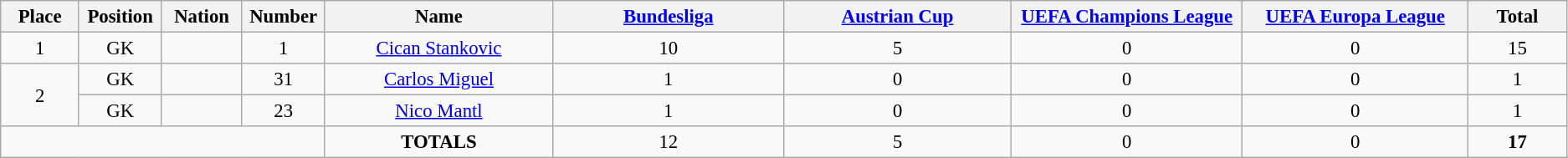<table class="wikitable" style="font-size: 95%; text-align: center;">
<tr>
<th width=60>Place</th>
<th width=60>Position</th>
<th width=60>Nation</th>
<th width=60>Number</th>
<th width=200>Name</th>
<th width=200><a href='#'>Bundesliga</a></th>
<th width=200><a href='#'>Austrian Cup</a></th>
<th width=200><a href='#'>UEFA Champions League</a></th>
<th width=200><a href='#'>UEFA Europa League</a></th>
<th width=80>Total</th>
</tr>
<tr>
<td>1</td>
<td>GK</td>
<td></td>
<td>1</td>
<td><a href='#'>Cican Stankovic</a></td>
<td>10</td>
<td>5</td>
<td>0</td>
<td>0</td>
<td>15</td>
</tr>
<tr>
<td rowspan="2">2</td>
<td>GK</td>
<td></td>
<td>31</td>
<td><a href='#'>Carlos Miguel</a></td>
<td>1</td>
<td>0</td>
<td>0</td>
<td>0</td>
<td>1</td>
</tr>
<tr>
<td>GK</td>
<td></td>
<td>23</td>
<td><a href='#'>Nico Mantl</a></td>
<td>1</td>
<td>0</td>
<td>0</td>
<td>0</td>
<td>1</td>
</tr>
<tr>
<td colspan="4"></td>
<td><strong>TOTALS</strong></td>
<td>12</td>
<td>5</td>
<td>0</td>
<td>0</td>
<td><strong>17</strong></td>
</tr>
</table>
